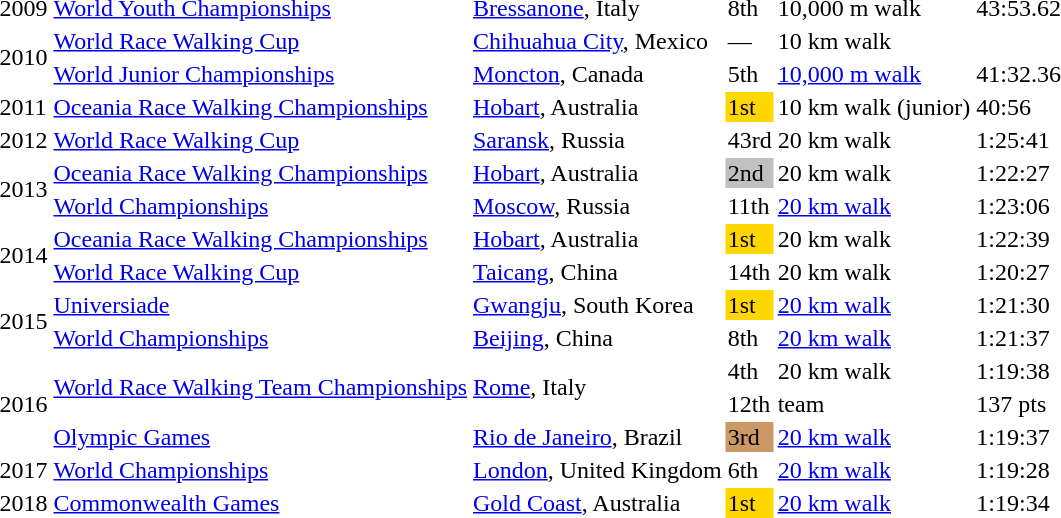<table>
<tr>
<td>2009</td>
<td><a href='#'>World Youth Championships</a></td>
<td><a href='#'>Bressanone</a>, Italy</td>
<td>8th</td>
<td>10,000 m walk</td>
<td>43:53.62</td>
</tr>
<tr>
<td rowspan=2>2010</td>
<td><a href='#'>World Race Walking Cup</a></td>
<td><a href='#'>Chihuahua City</a>, Mexico</td>
<td>—</td>
<td>10 km walk</td>
<td></td>
</tr>
<tr>
<td><a href='#'>World Junior Championships</a></td>
<td><a href='#'>Moncton</a>, Canada</td>
<td>5th</td>
<td><a href='#'>10,000 m walk</a></td>
<td>41:32.36</td>
</tr>
<tr>
<td>2011</td>
<td><a href='#'>Oceania Race Walking Championships</a></td>
<td><a href='#'>Hobart</a>, Australia</td>
<td bgcolor=gold>1st</td>
<td>10 km walk (junior)</td>
<td>40:56</td>
</tr>
<tr>
<td>2012</td>
<td><a href='#'>World Race Walking Cup</a></td>
<td><a href='#'>Saransk</a>, Russia</td>
<td>43rd</td>
<td>20 km walk</td>
<td>1:25:41</td>
</tr>
<tr>
<td rowspan=2>2013</td>
<td><a href='#'>Oceania Race Walking Championships</a></td>
<td><a href='#'>Hobart</a>, Australia</td>
<td bgcolor=silver>2nd</td>
<td>20 km walk</td>
<td>1:22:27</td>
</tr>
<tr>
<td><a href='#'>World Championships</a></td>
<td><a href='#'>Moscow</a>, Russia</td>
<td>11th</td>
<td><a href='#'>20 km walk</a></td>
<td>1:23:06</td>
</tr>
<tr>
<td rowspan=2>2014</td>
<td><a href='#'>Oceania Race Walking Championships</a></td>
<td><a href='#'>Hobart</a>, Australia</td>
<td bgcolor=gold>1st</td>
<td>20 km walk</td>
<td>1:22:39</td>
</tr>
<tr>
<td><a href='#'>World Race Walking Cup</a></td>
<td><a href='#'>Taicang</a>, China</td>
<td>14th</td>
<td>20 km walk</td>
<td>1:20:27</td>
</tr>
<tr>
<td rowspan=2>2015</td>
<td><a href='#'>Universiade</a></td>
<td><a href='#'>Gwangju</a>, South Korea</td>
<td bgcolor=gold>1st</td>
<td><a href='#'>20 km walk</a></td>
<td>1:21:30</td>
</tr>
<tr>
<td><a href='#'>World Championships</a></td>
<td><a href='#'>Beijing</a>, China</td>
<td>8th</td>
<td><a href='#'>20 km walk</a></td>
<td>1:21:37</td>
</tr>
<tr>
<td rowspan=3>2016</td>
<td rowspan=2><a href='#'>World Race Walking Team Championships</a></td>
<td rowspan=2><a href='#'>Rome</a>, Italy</td>
<td>4th</td>
<td>20 km walk</td>
<td>1:19:38 </td>
</tr>
<tr>
<td>12th</td>
<td>team</td>
<td>137 pts</td>
</tr>
<tr>
<td><a href='#'>Olympic Games</a></td>
<td><a href='#'>Rio de Janeiro</a>, Brazil</td>
<td bgcolor=cc9966>3rd</td>
<td><a href='#'>20 km walk</a></td>
<td>1:19:37</td>
</tr>
<tr>
<td>2017</td>
<td><a href='#'>World Championships</a></td>
<td><a href='#'>London</a>, United Kingdom</td>
<td>6th</td>
<td><a href='#'>20 km walk</a></td>
<td>1:19:28 </td>
</tr>
<tr>
<td>2018</td>
<td><a href='#'>Commonwealth Games</a></td>
<td><a href='#'>Gold Coast</a>, Australia</td>
<td bgcolor=gold>1st</td>
<td><a href='#'>20 km walk</a></td>
<td>1:19:34</td>
</tr>
</table>
